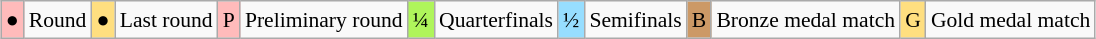<table class="wikitable" style="margin:0.5em auto; font-size:90%; line-height:1.25em;">
<tr>
<td bgcolor="#FFBBBB">●</td>
<td>Round</td>
<td bgcolor="#FFDF80">●</td>
<td>Last round</td>
<td bgcolor="#FFBBBB">P</td>
<td>Preliminary round</td>
<td bgcolor="#AFF55B">¼</td>
<td>Quarterfinals</td>
<td bgcolor="#97DEFF">½</td>
<td>Semifinals</td>
<td bgcolor="#CC9966">B</td>
<td>Bronze medal match</td>
<td bgcolor="#FFDF80">G</td>
<td>Gold medal match</td>
</tr>
</table>
